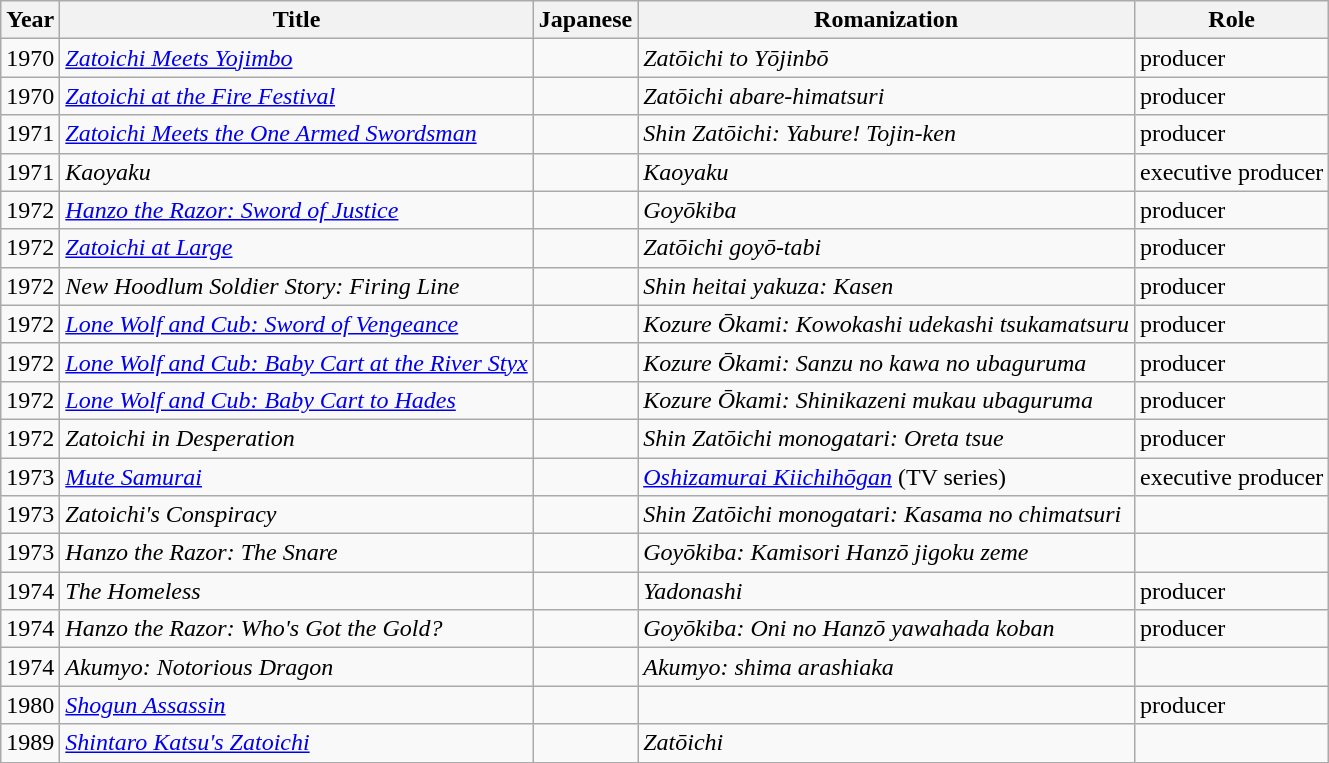<table class="wikitable">
<tr>
<th>Year</th>
<th>Title</th>
<th>Japanese</th>
<th>Romanization</th>
<th>Role</th>
</tr>
<tr>
<td>1970</td>
<td><em><a href='#'>Zatoichi Meets Yojimbo</a></em></td>
<td></td>
<td><em>Zatōichi to Yōjinbō</em></td>
<td>producer</td>
</tr>
<tr>
<td>1970</td>
<td><em><a href='#'>Zatoichi at the Fire Festival</a></em></td>
<td></td>
<td><em>Zatōichi abare-himatsuri</em></td>
<td>producer</td>
</tr>
<tr>
<td>1971</td>
<td><em><a href='#'>Zatoichi Meets the One Armed Swordsman</a></em></td>
<td></td>
<td><em>Shin Zatōichi: Yabure! Tojin-ken</em></td>
<td>producer</td>
</tr>
<tr>
<td>1971</td>
<td><em>Kaoyaku</em></td>
<td></td>
<td><em>Kaoyaku</em></td>
<td>executive producer</td>
</tr>
<tr>
<td>1972</td>
<td><em><a href='#'>Hanzo the Razor: Sword of Justice</a></em></td>
<td></td>
<td><em>Goyōkiba</em></td>
<td>producer</td>
</tr>
<tr>
<td>1972</td>
<td><em><a href='#'>Zatoichi at Large</a></em></td>
<td></td>
<td><em>Zatōichi goyō-tabi</em></td>
<td>producer</td>
</tr>
<tr>
<td>1972</td>
<td><em>New Hoodlum Soldier Story: Firing Line</em></td>
<td></td>
<td><em>Shin heitai yakuza: Kasen</em></td>
<td>producer</td>
</tr>
<tr>
<td>1972</td>
<td><em><a href='#'>Lone Wolf and Cub: Sword of Vengeance</a></em></td>
<td></td>
<td><em>Kozure Ōkami: Kowokashi udekashi tsukamatsuru</em></td>
<td>producer</td>
</tr>
<tr>
<td>1972</td>
<td><em><a href='#'>Lone Wolf and Cub: Baby Cart at the River Styx</a></em></td>
<td></td>
<td><em>Kozure Ōkami: Sanzu no kawa no ubaguruma</em></td>
<td>producer</td>
</tr>
<tr>
<td>1972</td>
<td><em><a href='#'>Lone Wolf and Cub: Baby Cart to Hades</a></em></td>
<td></td>
<td><em>Kozure Ōkami: Shinikazeni mukau ubaguruma</em></td>
<td>producer</td>
</tr>
<tr>
<td>1972</td>
<td><em>Zatoichi in Desperation</em></td>
<td></td>
<td><em>Shin Zatōichi monogatari: Oreta tsue</em></td>
<td>producer</td>
</tr>
<tr>
<td>1973</td>
<td><em><a href='#'>Mute Samurai</a></em></td>
<td></td>
<td><em><a href='#'>Oshizamurai Kiichihōgan</a></em> (TV series)</td>
<td>executive producer</td>
</tr>
<tr>
<td>1973</td>
<td><em>Zatoichi's Conspiracy</em></td>
<td></td>
<td><em>Shin Zatōichi monogatari: Kasama no chimatsuri</em></td>
<td></td>
</tr>
<tr>
<td>1973</td>
<td><em>Hanzo the Razor: The Snare</em></td>
<td></td>
<td><em>Goyōkiba: Kamisori Hanzō jigoku zeme</em></td>
<td></td>
</tr>
<tr>
<td>1974</td>
<td><em>The Homeless</em></td>
<td></td>
<td><em>Yadonashi</em></td>
<td>producer</td>
</tr>
<tr>
<td>1974</td>
<td><em>Hanzo the Razor: Who's Got the Gold?</em></td>
<td></td>
<td><em>Goyōkiba: Oni no Hanzō yawahada koban</em></td>
<td>producer</td>
</tr>
<tr>
<td>1974</td>
<td><em>Akumyo: Notorious Dragon</em></td>
<td></td>
<td><em>Akumyo: shima arashiaka</em></td>
<td></td>
</tr>
<tr>
<td>1980</td>
<td><em><a href='#'>Shogun Assassin</a></em></td>
<td></td>
<td></td>
<td>producer</td>
</tr>
<tr>
<td>1989</td>
<td><em><a href='#'>Shintaro Katsu's Zatoichi</a></em></td>
<td></td>
<td><em>Zatōichi</em></td>
<td></td>
</tr>
</table>
